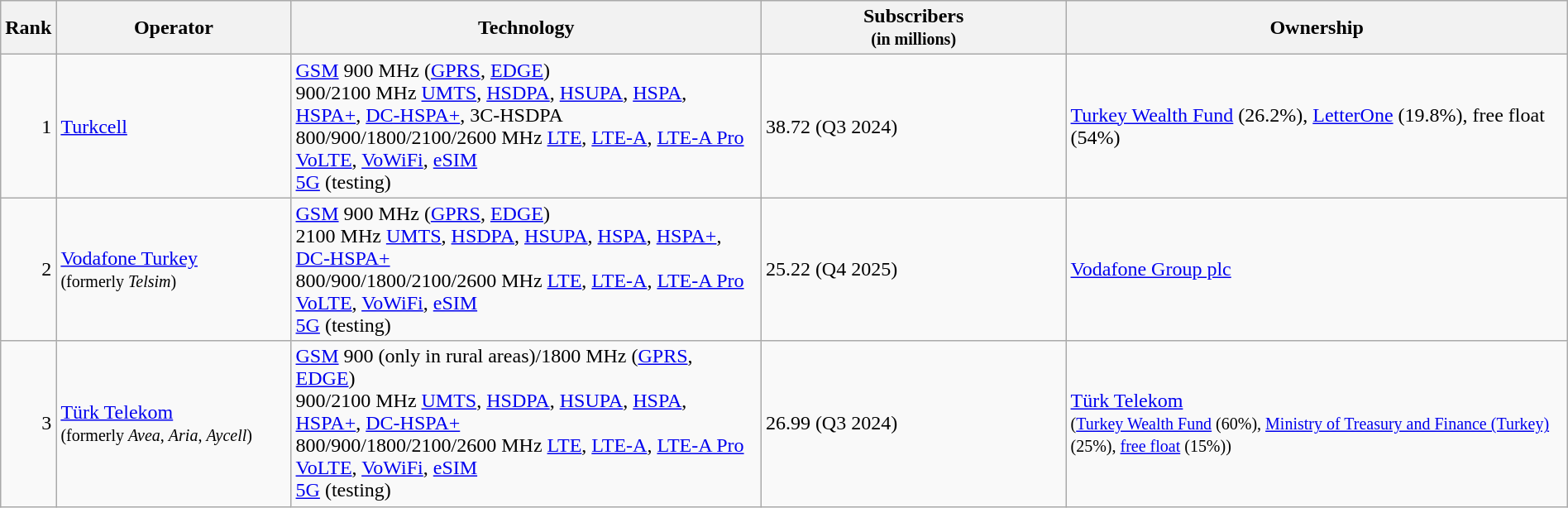<table class="wikitable" style="width:100%;">
<tr>
<th style="width:3%;">Rank</th>
<th style="width:15%;">Operator</th>
<th style="width:30%;">Technology</th>
<th>Subscribers<br><small>(in millions)</small></th>
<th style="width:32%;">Ownership</th>
</tr>
<tr>
<td align=right>1</td>
<td><a href='#'>Turkcell</a></td>
<td><a href='#'>GSM</a> 900 MHz (<a href='#'>GPRS</a>, <a href='#'>EDGE</a>)<br> 900/2100 MHz <a href='#'>UMTS</a>, <a href='#'>HSDPA</a>, <a href='#'>HSUPA</a>, <a href='#'>HSPA</a>, <a href='#'>HSPA+</a>, <a href='#'>DC-HSPA+</a>, 3C-HSDPA <br> 800/900/1800/2100/2600 MHz <a href='#'>LTE</a>, <a href='#'>LTE-A</a>, <a href='#'>LTE-A Pro</a> <br> <a href='#'>VoLTE</a>, <a href='#'>VoWiFi</a>, <a href='#'>eSIM</a><br><a href='#'>5G</a> (testing)</td>
<td>38.72 (Q3 2024)</td>
<td><a href='#'>Turkey Wealth Fund</a> (26.2%), <a href='#'>LetterOne</a> (19.8%), free float (54%)</td>
</tr>
<tr>
<td align=right>2</td>
<td><a href='#'>Vodafone Turkey</a> <br> <small>(formerly <em>Telsim</em>)</small></td>
<td><a href='#'>GSM</a> 900 MHz (<a href='#'>GPRS</a>, <a href='#'>EDGE</a>)<br> 2100 MHz <a href='#'>UMTS</a>, <a href='#'>HSDPA</a>, <a href='#'>HSUPA</a>, <a href='#'>HSPA</a>, <a href='#'>HSPA+</a>, <a href='#'>DC-HSPA+</a>  <br> 800/900/1800/2100/2600 MHz <a href='#'>LTE</a>, <a href='#'>LTE-A</a>, <a href='#'>LTE-A Pro</a> <br> <a href='#'>VoLTE</a>, <a href='#'>VoWiFi</a>, <a href='#'>eSIM</a><br> <a href='#'>5G</a> (testing)</td>
<td>25.22 (Q4 2025)</td>
<td><a href='#'>Vodafone Group plc</a></td>
</tr>
<tr>
<td align=right>3</td>
<td><a href='#'>Türk Telekom</a> <br> <small>(formerly <em>Avea</em>, <em>Aria</em>, <em>Aycell</em>)</small></td>
<td><a href='#'>GSM</a> 900 (only in rural areas)/1800 MHz (<a href='#'>GPRS</a>, <a href='#'>EDGE</a>)<br> 900/2100 MHz <a href='#'>UMTS</a>, <a href='#'>HSDPA</a>, <a href='#'>HSUPA</a>, <a href='#'>HSPA</a>, <a href='#'>HSPA+</a>, <a href='#'>DC-HSPA+</a>  <br>800/900/1800/2100/2600 MHz <a href='#'>LTE</a>, <a href='#'>LTE-A</a>, <a href='#'>LTE-A Pro</a> <br> <a href='#'>VoLTE</a>, <a href='#'>VoWiFi</a>, <a href='#'>eSIM</a><br><a href='#'>5G</a> (testing)</td>
<td>26.99 (Q3 2024)</td>
<td><a href='#'>Türk Telekom</a>  <br><small>(<a href='#'>Turkey Wealth Fund</a> (60%), <a href='#'>Ministry of Treasury and Finance (Turkey)</a> (25%), <a href='#'>free float</a> (15%)) </small></td>
</tr>
</table>
